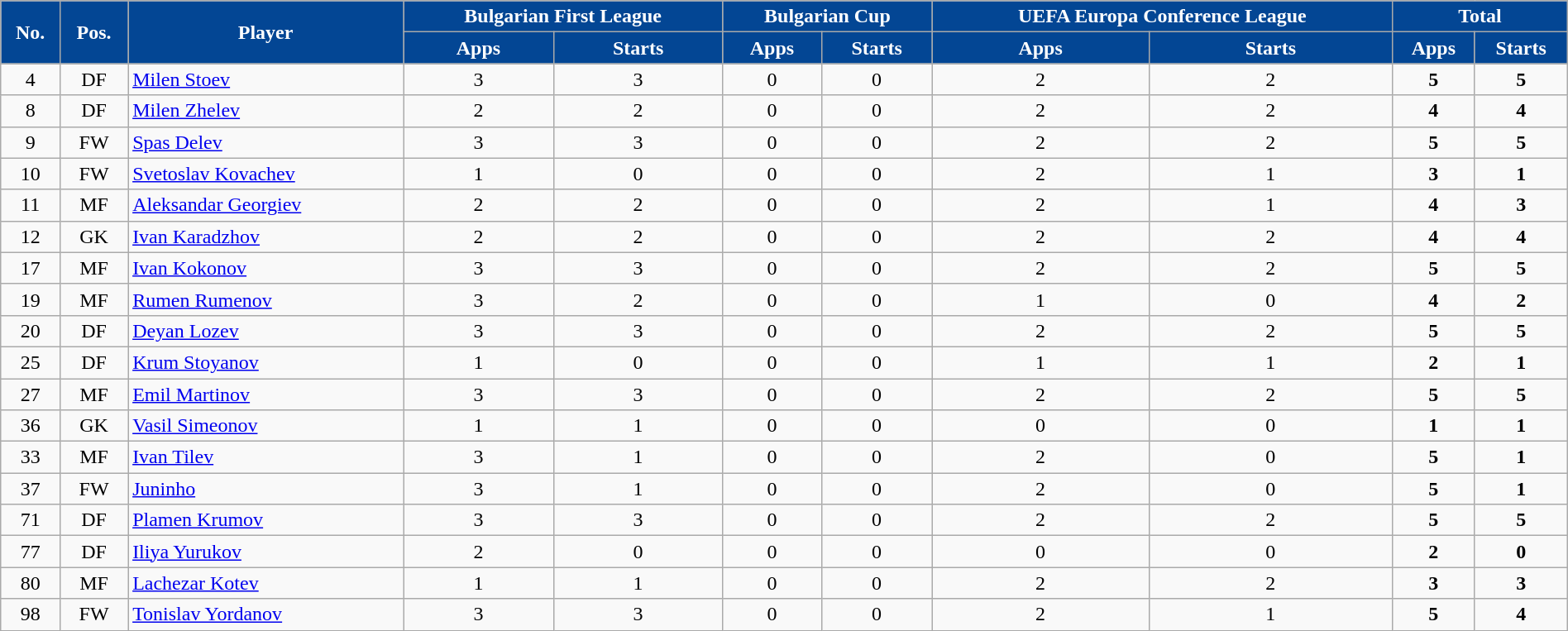<table class="wikitable sortable" style="text-align:center;width:100%;">
<tr>
<th rowspan=2 style=background-color:#034694;color:#FFFFFF>No.</th>
<th rowspan=2 style=background-color:#034694;color:#FFFFFF>Pos.</th>
<th rowspan=2 style=background-color:#034694;color:#FFFFFF>Player</th>
<th colspan=2 style=background:#034694;color:#FFFFFF>Bulgarian First League</th>
<th colspan=2 style=background:#034694;color:#FFFFFF>Bulgarian Cup</th>
<th colspan=2 style=background:#034694;color:#FFFFFF>UEFA Europa Conference League</th>
<th colspan=2 style=background:#034694;color:#FFFFFF>Total</th>
</tr>
<tr>
<th style=background-color:#034694;color:#FFFFFF>Apps</th>
<th style=background-color:#034694;color:#FFFFFF>Starts</th>
<th style=background-color:#034694;color:#FFFFFF>Apps</th>
<th style=background-color:#034694;color:#FFFFFF>Starts</th>
<th style=background-color:#034694;color:#FFFFFF>Apps</th>
<th style=background-color:#034694;color:#FFFFFF>Starts</th>
<th style=background-color:#034694;color:#FFFFFF>Apps</th>
<th style=background-color:#034694;color:#FFFFFF>Starts</th>
</tr>
<tr>
<td>4</td>
<td>DF</td>
<td align=left> <a href='#'>Milen Stoev</a></td>
<td>3</td>
<td>3</td>
<td>0</td>
<td>0</td>
<td>2</td>
<td>2</td>
<td><strong>5</strong></td>
<td><strong>5</strong></td>
</tr>
<tr>
<td>8</td>
<td>DF</td>
<td align=left> <a href='#'>Milen Zhelev</a></td>
<td>2</td>
<td>2</td>
<td>0</td>
<td>0</td>
<td>2</td>
<td>2</td>
<td><strong>4</strong></td>
<td><strong>4</strong></td>
</tr>
<tr>
<td>9</td>
<td>FW</td>
<td align=left> <a href='#'>Spas Delev</a></td>
<td>3</td>
<td>3</td>
<td>0</td>
<td>0</td>
<td>2</td>
<td>2</td>
<td><strong>5</strong></td>
<td><strong>5</strong></td>
</tr>
<tr>
<td>10</td>
<td>FW</td>
<td align=left> <a href='#'>Svetoslav Kovachev</a></td>
<td>1</td>
<td>0</td>
<td>0</td>
<td>0</td>
<td>2</td>
<td>1</td>
<td><strong>3</strong></td>
<td><strong>1</strong></td>
</tr>
<tr>
<td>11</td>
<td>MF</td>
<td align=left> <a href='#'>Aleksandar Georgiev</a></td>
<td>2</td>
<td>2</td>
<td>0</td>
<td>0</td>
<td>2</td>
<td>1</td>
<td><strong>4</strong></td>
<td><strong>3</strong></td>
</tr>
<tr>
<td>12</td>
<td>GK</td>
<td align=left> <a href='#'>Ivan Karadzhov</a></td>
<td>2</td>
<td>2</td>
<td>0</td>
<td>0</td>
<td>2</td>
<td>2</td>
<td><strong>4</strong></td>
<td><strong>4</strong></td>
</tr>
<tr>
<td>17</td>
<td>MF</td>
<td align=left> <a href='#'>Ivan Kokonov</a></td>
<td>3</td>
<td>3</td>
<td>0</td>
<td>0</td>
<td>2</td>
<td>2</td>
<td><strong>5</strong></td>
<td><strong>5</strong></td>
</tr>
<tr>
<td>19</td>
<td>MF</td>
<td align=left> <a href='#'>Rumen Rumenov</a></td>
<td>3</td>
<td>2</td>
<td>0</td>
<td>0</td>
<td>1</td>
<td>0</td>
<td><strong>4</strong></td>
<td><strong>2</strong></td>
</tr>
<tr>
<td>20</td>
<td>DF</td>
<td align=left> <a href='#'>Deyan Lozev</a></td>
<td>3</td>
<td>3</td>
<td>0</td>
<td>0</td>
<td>2</td>
<td>2</td>
<td><strong>5</strong></td>
<td><strong>5</strong></td>
</tr>
<tr>
<td>25</td>
<td>DF</td>
<td align=left> <a href='#'>Krum Stoyanov</a></td>
<td>1</td>
<td>0</td>
<td>0</td>
<td>0</td>
<td>1</td>
<td>1</td>
<td><strong>2</strong></td>
<td><strong>1</strong></td>
</tr>
<tr>
<td>27</td>
<td>MF</td>
<td align=left> <a href='#'>Emil Martinov</a></td>
<td>3</td>
<td>3</td>
<td>0</td>
<td>0</td>
<td>2</td>
<td>2</td>
<td><strong>5</strong></td>
<td><strong>5</strong></td>
</tr>
<tr>
<td>36</td>
<td>GK</td>
<td align=left> <a href='#'>Vasil Simeonov</a></td>
<td>1</td>
<td>1</td>
<td>0</td>
<td>0</td>
<td>0</td>
<td>0</td>
<td><strong>1</strong></td>
<td><strong>1</strong></td>
</tr>
<tr>
<td>33</td>
<td>MF</td>
<td align=left> <a href='#'>Ivan Tilev</a></td>
<td>3</td>
<td>1</td>
<td>0</td>
<td>0</td>
<td>2</td>
<td>0</td>
<td><strong>5</strong></td>
<td><strong>1</strong></td>
</tr>
<tr>
<td>37</td>
<td>FW</td>
<td align=left> <a href='#'>Juninho</a></td>
<td>3</td>
<td>1</td>
<td>0</td>
<td>0</td>
<td>2</td>
<td>0</td>
<td><strong>5</strong></td>
<td><strong>1</strong></td>
</tr>
<tr>
<td>71</td>
<td>DF</td>
<td align=left> <a href='#'>Plamen Krumov</a></td>
<td>3</td>
<td>3</td>
<td>0</td>
<td>0</td>
<td>2</td>
<td>2</td>
<td><strong>5</strong></td>
<td><strong>5</strong></td>
</tr>
<tr>
<td>77</td>
<td>DF</td>
<td align=left> <a href='#'>Iliya Yurukov</a></td>
<td>2</td>
<td>0</td>
<td>0</td>
<td>0</td>
<td>0</td>
<td>0</td>
<td><strong>2</strong></td>
<td><strong>0</strong></td>
</tr>
<tr>
<td>80</td>
<td>MF</td>
<td align=left> <a href='#'>Lachezar Kotev</a></td>
<td>1</td>
<td>1</td>
<td>0</td>
<td>0</td>
<td>2</td>
<td>2</td>
<td><strong>3</strong></td>
<td><strong>3</strong></td>
</tr>
<tr>
<td>98</td>
<td>FW</td>
<td align=left> <a href='#'>Tonislav Yordanov</a></td>
<td>3</td>
<td>3</td>
<td>0</td>
<td>0</td>
<td>2</td>
<td>1</td>
<td><strong>5</strong></td>
<td><strong>4</strong></td>
</tr>
</table>
